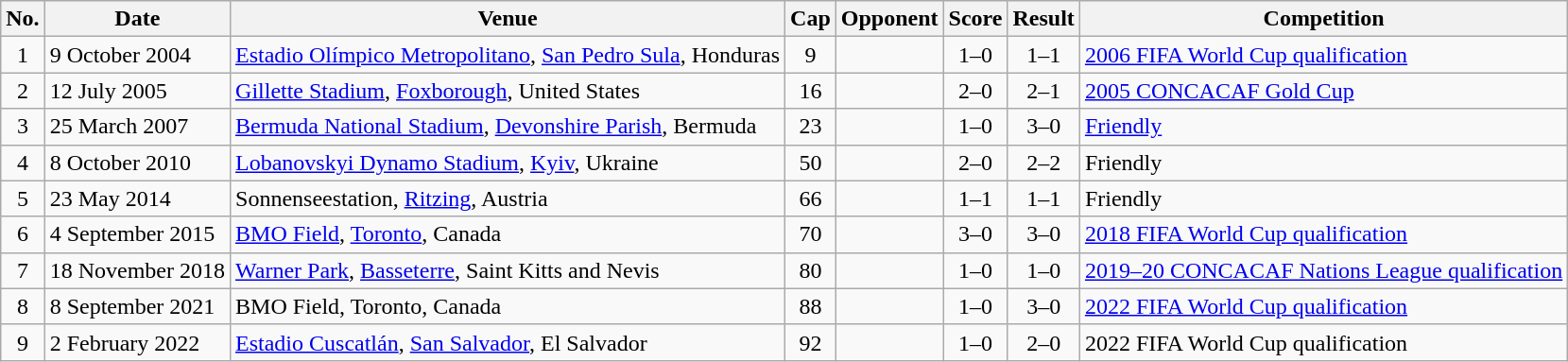<table class="wikitable sortable">
<tr>
<th scope="col">No.</th>
<th scope="col">Date</th>
<th scope="col">Venue</th>
<th scope="col">Cap</th>
<th scope="col">Opponent</th>
<th scope="col">Score</th>
<th scope="col">Result</th>
<th scope="col">Competition</th>
</tr>
<tr>
<td align="center">1</td>
<td>9 October 2004</td>
<td><a href='#'>Estadio Olímpico Metropolitano</a>, <a href='#'>San Pedro Sula</a>, Honduras</td>
<td align="center">9</td>
<td></td>
<td align="center">1–0</td>
<td align="center">1–1</td>
<td><a href='#'>2006 FIFA World Cup qualification</a></td>
</tr>
<tr>
<td align="center">2</td>
<td>12 July 2005</td>
<td><a href='#'>Gillette Stadium</a>, <a href='#'>Foxborough</a>, United States</td>
<td align="center">16</td>
<td></td>
<td align="center">2–0</td>
<td align="center">2–1</td>
<td><a href='#'>2005 CONCACAF Gold Cup</a></td>
</tr>
<tr>
<td align="center">3</td>
<td>25 March 2007</td>
<td><a href='#'>Bermuda National Stadium</a>, <a href='#'>Devonshire Parish</a>, Bermuda</td>
<td align="center">23</td>
<td></td>
<td align="center">1–0</td>
<td align="center">3–0</td>
<td><a href='#'>Friendly</a></td>
</tr>
<tr>
<td align="center">4</td>
<td>8 October 2010</td>
<td><a href='#'>Lobanovskyi Dynamo Stadium</a>, <a href='#'>Kyiv</a>, Ukraine</td>
<td align="center">50</td>
<td></td>
<td align="center">2–0</td>
<td align="center">2–2</td>
<td>Friendly</td>
</tr>
<tr>
<td align="center">5</td>
<td>23 May 2014</td>
<td>Sonnenseestation, <a href='#'>Ritzing</a>, Austria</td>
<td align="center">66</td>
<td></td>
<td align="center">1–1</td>
<td align="center">1–1</td>
<td>Friendly</td>
</tr>
<tr>
<td align="center">6</td>
<td>4 September 2015</td>
<td><a href='#'>BMO Field</a>, <a href='#'>Toronto</a>, Canada</td>
<td align="center">70</td>
<td></td>
<td align="center">3–0</td>
<td align="center">3–0</td>
<td><a href='#'>2018 FIFA World Cup qualification</a></td>
</tr>
<tr>
<td align="center">7</td>
<td>18 November 2018</td>
<td><a href='#'>Warner Park</a>, <a href='#'>Basseterre</a>, Saint Kitts and Nevis</td>
<td align="center">80</td>
<td></td>
<td align="center">1–0</td>
<td align="center">1–0</td>
<td><a href='#'>2019–20 CONCACAF Nations League qualification</a></td>
</tr>
<tr>
<td align="center">8</td>
<td>8 September 2021</td>
<td>BMO Field, Toronto, Canada</td>
<td align="center">88</td>
<td></td>
<td align="center">1–0</td>
<td align="center">3–0</td>
<td><a href='#'>2022 FIFA World Cup qualification</a></td>
</tr>
<tr>
<td align="center">9</td>
<td>2 February 2022</td>
<td><a href='#'>Estadio Cuscatlán</a>, <a href='#'>San Salvador</a>, El Salvador</td>
<td align="center">92</td>
<td></td>
<td align="center">1–0</td>
<td align="center">2–0</td>
<td>2022 FIFA World Cup qualification</td>
</tr>
</table>
